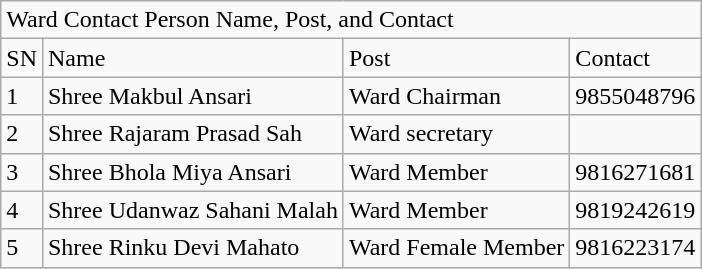<table class="wikitable">
<tr>
<td colspan="4">Ward Contact Person Name, Post, and Contact</td>
</tr>
<tr>
<td>SN</td>
<td>Name</td>
<td>Post</td>
<td>Contact</td>
</tr>
<tr>
<td>1</td>
<td>Shree Makbul  Ansari</td>
<td>Ward Chairman</td>
<td>9855048796</td>
</tr>
<tr>
<td>2</td>
<td>Shree Rajaram  Prasad Sah</td>
<td>Ward secretary</td>
<td></td>
</tr>
<tr>
<td>3</td>
<td>Shree Bhola  Miya Ansari</td>
<td>Ward Member</td>
<td>9816271681</td>
</tr>
<tr>
<td>4</td>
<td>Shree Udanwaz  Sahani Malah</td>
<td>Ward Member</td>
<td>9819242619</td>
</tr>
<tr>
<td>5</td>
<td>Shree Rinku  Devi Mahato</td>
<td>Ward Female Member</td>
<td>9816223174</td>
</tr>
</table>
